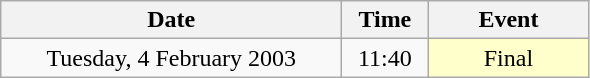<table class = "wikitable" style="text-align:center;">
<tr>
<th width=220>Date</th>
<th width=50>Time</th>
<th width=100>Event</th>
</tr>
<tr>
<td>Tuesday, 4 February 2003</td>
<td>11:40</td>
<td bgcolor=ffffcc>Final</td>
</tr>
</table>
